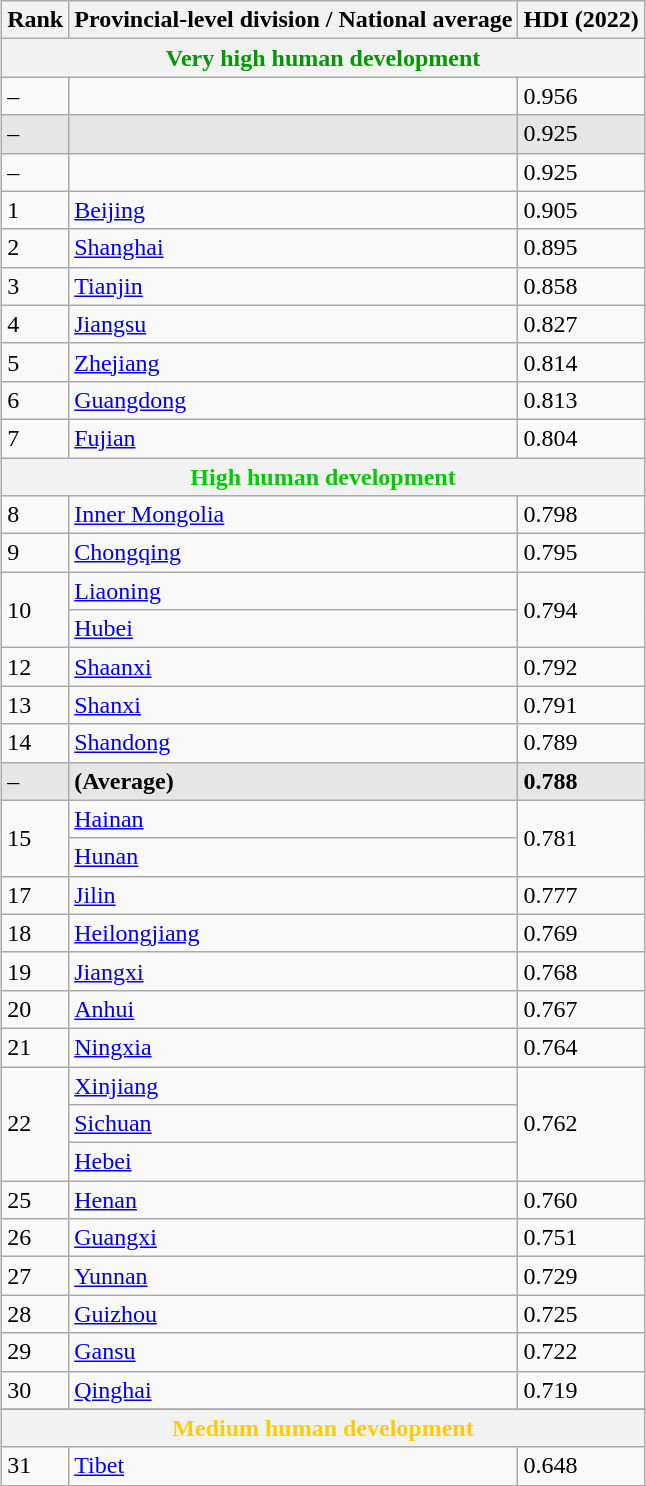<table class="wikitable sortable" style="margin: 1ex auto 1ex auto">
<tr>
<th class="sort">Rank</th>
<th class="sort">Provincial-level division / National average</th>
<th class="sort">HDI (2022)</th>
</tr>
<tr>
<th colspan="3" style="color:#090;">Very high human development</th>
</tr>
<tr>
<td>–</td>
<td><em></em></td>
<td>0.956</td>
</tr>
<tr style="background:#e6e6e6">
<td>–</td>
<td><strong></strong></td>
<td>0.925</td>
</tr>
<tr>
<td>–</td>
<td><em></em></td>
<td>0.925</td>
</tr>
<tr>
<td>1</td>
<td><a href='#'>Beijing</a></td>
<td>0.905</td>
</tr>
<tr>
<td>2</td>
<td><a href='#'>Shanghai</a></td>
<td>0.895</td>
</tr>
<tr>
<td>3</td>
<td><a href='#'>Tianjin</a></td>
<td>0.858</td>
</tr>
<tr>
<td>4</td>
<td><a href='#'>Jiangsu</a></td>
<td>0.827</td>
</tr>
<tr>
<td>5</td>
<td><a href='#'>Zhejiang</a></td>
<td>0.814</td>
</tr>
<tr>
<td>6</td>
<td><a href='#'>Guangdong</a></td>
<td>0.813</td>
</tr>
<tr>
<td>7</td>
<td><a href='#'>Fujian</a></td>
<td>0.804</td>
</tr>
<tr>
<th colspan="3" style="color:#0c0;">High human development</th>
</tr>
<tr>
<td>8</td>
<td><a href='#'>Inner Mongolia</a></td>
<td>0.798</td>
</tr>
<tr>
<td>9</td>
<td><a href='#'>Chongqing</a></td>
<td>0.795</td>
</tr>
<tr>
<td rowspan="2">10</td>
<td><a href='#'>Liaoning</a></td>
<td rowspan="2">0.794</td>
</tr>
<tr>
<td><a href='#'>Hubei</a></td>
</tr>
<tr>
<td>12</td>
<td><a href='#'>Shaanxi</a></td>
<td>0.792</td>
</tr>
<tr>
<td>13</td>
<td><a href='#'>Shanxi</a></td>
<td>0.791</td>
</tr>
<tr>
<td>14</td>
<td><a href='#'>Shandong</a></td>
<td>0.789</td>
</tr>
<tr style="background:#e6e6e6">
<td>–</td>
<td><strong> (Average)</strong></td>
<td><strong>0.788</strong></td>
</tr>
<tr>
<td rowspan="2">15</td>
<td><a href='#'>Hainan</a></td>
<td rowspan="2">0.781</td>
</tr>
<tr>
<td><a href='#'>Hunan</a></td>
</tr>
<tr>
<td>17</td>
<td><a href='#'>Jilin</a></td>
<td>0.777</td>
</tr>
<tr>
<td>18</td>
<td><a href='#'>Heilongjiang</a></td>
<td>0.769</td>
</tr>
<tr>
<td>19</td>
<td><a href='#'>Jiangxi</a></td>
<td>0.768</td>
</tr>
<tr>
<td>20</td>
<td><a href='#'>Anhui</a></td>
<td>0.767</td>
</tr>
<tr>
<td>21</td>
<td><a href='#'>Ningxia</a></td>
<td>0.764</td>
</tr>
<tr>
<td rowspan="3">22</td>
<td><a href='#'>Xinjiang</a></td>
<td rowspan="3">0.762</td>
</tr>
<tr>
<td><a href='#'>Sichuan</a></td>
</tr>
<tr>
<td><a href='#'>Hebei</a></td>
</tr>
<tr>
<td>25</td>
<td><a href='#'>Henan</a></td>
<td>0.760</td>
</tr>
<tr>
<td>26</td>
<td><a href='#'>Guangxi</a></td>
<td>0.751</td>
</tr>
<tr>
<td>27</td>
<td><a href='#'>Yunnan</a></td>
<td>0.729</td>
</tr>
<tr>
<td>28</td>
<td><a href='#'>Guizhou</a></td>
<td>0.725</td>
</tr>
<tr>
<td>29</td>
<td><a href='#'>Gansu</a></td>
<td>0.722</td>
</tr>
<tr>
<td>30</td>
<td><a href='#'>Qinghai</a></td>
<td>0.719</td>
</tr>
<tr>
</tr>
<tr>
<th colspan="3" style="color:#fc0;">Medium human development</th>
</tr>
<tr>
<td>31</td>
<td><a href='#'>Tibet</a></td>
<td>0.648</td>
</tr>
</table>
